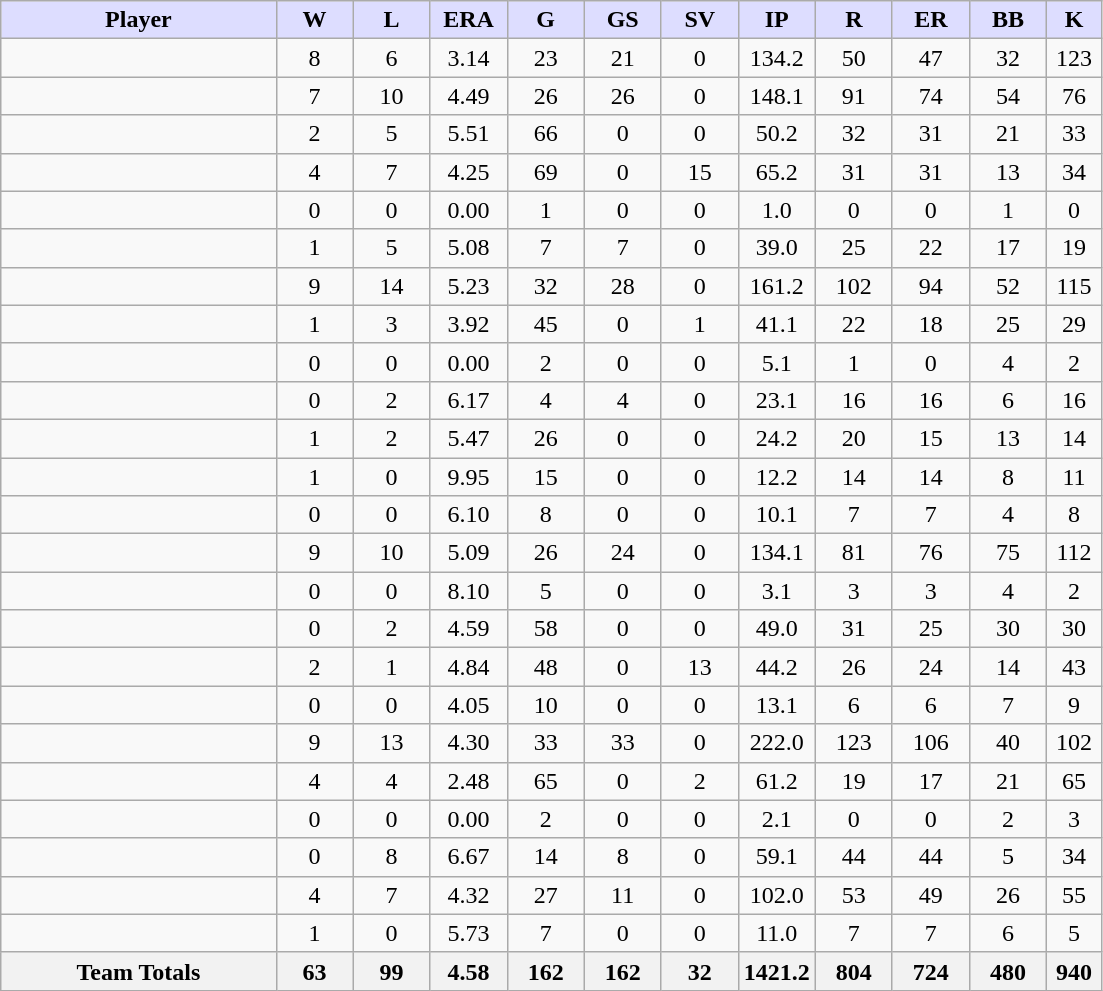<table class="wikitable" style="text-align:center;">
<tr>
<th style="background:#ddf; width:25%;">Player</th>
<th style="background:#ddf; width:7%;">W</th>
<th style="background:#ddf; width:7%;">L</th>
<th style="background:#ddf; width:7%;">ERA</th>
<th style="background:#ddf; width:7%;">G</th>
<th style="background:#ddf; width:7%;">GS</th>
<th style="background:#ddf; width:7%;">SV</th>
<th style="background:#ddf; width:7%;">IP</th>
<th style="background:#ddf; width:7%;">R</th>
<th style="background:#ddf; width:7%;">ER</th>
<th style="background:#ddf; width:7%;">BB</th>
<th style="background:#ddf; width:7%;">K</th>
</tr>
<tr>
<td align=left></td>
<td>8</td>
<td>6</td>
<td>3.14</td>
<td>23</td>
<td>21</td>
<td>0</td>
<td>134.2</td>
<td>50</td>
<td>47</td>
<td>32</td>
<td>123</td>
</tr>
<tr>
<td align=left></td>
<td>7</td>
<td>10</td>
<td>4.49</td>
<td>26</td>
<td>26</td>
<td>0</td>
<td>148.1</td>
<td>91</td>
<td>74</td>
<td>54</td>
<td>76</td>
</tr>
<tr>
<td align=left></td>
<td>2</td>
<td>5</td>
<td>5.51</td>
<td>66</td>
<td>0</td>
<td>0</td>
<td>50.2</td>
<td>32</td>
<td>31</td>
<td>21</td>
<td>33</td>
</tr>
<tr>
<td align=left></td>
<td>4</td>
<td>7</td>
<td>4.25</td>
<td>69</td>
<td>0</td>
<td>15</td>
<td>65.2</td>
<td>31</td>
<td>31</td>
<td>13</td>
<td>34</td>
</tr>
<tr>
<td align=left></td>
<td>0</td>
<td>0</td>
<td>0.00</td>
<td>1</td>
<td>0</td>
<td>0</td>
<td>1.0</td>
<td>0</td>
<td>0</td>
<td>1</td>
<td>0</td>
</tr>
<tr>
<td align=left></td>
<td>1</td>
<td>5</td>
<td>5.08</td>
<td>7</td>
<td>7</td>
<td>0</td>
<td>39.0</td>
<td>25</td>
<td>22</td>
<td>17</td>
<td>19</td>
</tr>
<tr>
<td align=left></td>
<td>9</td>
<td>14</td>
<td>5.23</td>
<td>32</td>
<td>28</td>
<td>0</td>
<td>161.2</td>
<td>102</td>
<td>94</td>
<td>52</td>
<td>115</td>
</tr>
<tr>
<td align=left></td>
<td>1</td>
<td>3</td>
<td>3.92</td>
<td>45</td>
<td>0</td>
<td>1</td>
<td>41.1</td>
<td>22</td>
<td>18</td>
<td>25</td>
<td>29</td>
</tr>
<tr>
<td align=left></td>
<td>0</td>
<td>0</td>
<td>0.00</td>
<td>2</td>
<td>0</td>
<td>0</td>
<td>5.1</td>
<td>1</td>
<td>0</td>
<td>4</td>
<td>2</td>
</tr>
<tr>
<td align=left></td>
<td>0</td>
<td>2</td>
<td>6.17</td>
<td>4</td>
<td>4</td>
<td>0</td>
<td>23.1</td>
<td>16</td>
<td>16</td>
<td>6</td>
<td>16</td>
</tr>
<tr>
<td align=left></td>
<td>1</td>
<td>2</td>
<td>5.47</td>
<td>26</td>
<td>0</td>
<td>0</td>
<td>24.2</td>
<td>20</td>
<td>15</td>
<td>13</td>
<td>14</td>
</tr>
<tr>
<td align=left></td>
<td>1</td>
<td>0</td>
<td>9.95</td>
<td>15</td>
<td>0</td>
<td>0</td>
<td>12.2</td>
<td>14</td>
<td>14</td>
<td>8</td>
<td>11</td>
</tr>
<tr>
<td align=left></td>
<td>0</td>
<td>0</td>
<td>6.10</td>
<td>8</td>
<td>0</td>
<td>0</td>
<td>10.1</td>
<td>7</td>
<td>7</td>
<td>4</td>
<td>8</td>
</tr>
<tr>
<td align=left></td>
<td>9</td>
<td>10</td>
<td>5.09</td>
<td>26</td>
<td>24</td>
<td>0</td>
<td>134.1</td>
<td>81</td>
<td>76</td>
<td>75</td>
<td>112</td>
</tr>
<tr>
<td align=left></td>
<td>0</td>
<td>0</td>
<td>8.10</td>
<td>5</td>
<td>0</td>
<td>0</td>
<td>3.1</td>
<td>3</td>
<td>3</td>
<td>4</td>
<td>2</td>
</tr>
<tr>
<td align=left></td>
<td>0</td>
<td>2</td>
<td>4.59</td>
<td>58</td>
<td>0</td>
<td>0</td>
<td>49.0</td>
<td>31</td>
<td>25</td>
<td>30</td>
<td>30</td>
</tr>
<tr>
<td align=left></td>
<td>2</td>
<td>1</td>
<td>4.84</td>
<td>48</td>
<td>0</td>
<td>13</td>
<td>44.2</td>
<td>26</td>
<td>24</td>
<td>14</td>
<td>43</td>
</tr>
<tr>
<td align=left></td>
<td>0</td>
<td>0</td>
<td>4.05</td>
<td>10</td>
<td>0</td>
<td>0</td>
<td>13.1</td>
<td>6</td>
<td>6</td>
<td>7</td>
<td>9</td>
</tr>
<tr>
<td align=left></td>
<td>9</td>
<td>13</td>
<td>4.30</td>
<td>33</td>
<td>33</td>
<td>0</td>
<td>222.0</td>
<td>123</td>
<td>106</td>
<td>40</td>
<td>102</td>
</tr>
<tr>
<td align=left></td>
<td>4</td>
<td>4</td>
<td>2.48</td>
<td>65</td>
<td>0</td>
<td>2</td>
<td>61.2</td>
<td>19</td>
<td>17</td>
<td>21</td>
<td>65</td>
</tr>
<tr>
<td align=left></td>
<td>0</td>
<td>0</td>
<td>0.00</td>
<td>2</td>
<td>0</td>
<td>0</td>
<td>2.1</td>
<td>0</td>
<td>0</td>
<td>2</td>
<td>3</td>
</tr>
<tr>
<td align=left></td>
<td>0</td>
<td>8</td>
<td>6.67</td>
<td>14</td>
<td>8</td>
<td>0</td>
<td>59.1</td>
<td>44</td>
<td>44</td>
<td>5</td>
<td>34</td>
</tr>
<tr>
<td align=left></td>
<td>4</td>
<td>7</td>
<td>4.32</td>
<td>27</td>
<td>11</td>
<td>0</td>
<td>102.0</td>
<td>53</td>
<td>49</td>
<td>26</td>
<td>55</td>
</tr>
<tr>
<td align=left></td>
<td>1</td>
<td>0</td>
<td>5.73</td>
<td>7</td>
<td>0</td>
<td>0</td>
<td>11.0</td>
<td>7</td>
<td>7</td>
<td>6</td>
<td>5</td>
</tr>
<tr class="sortbottom">
<th>Team Totals</th>
<th>63</th>
<th>99</th>
<th>4.58</th>
<th>162</th>
<th>162</th>
<th>32</th>
<th>1421.2</th>
<th>804</th>
<th>724</th>
<th>480</th>
<th>940</th>
</tr>
</table>
